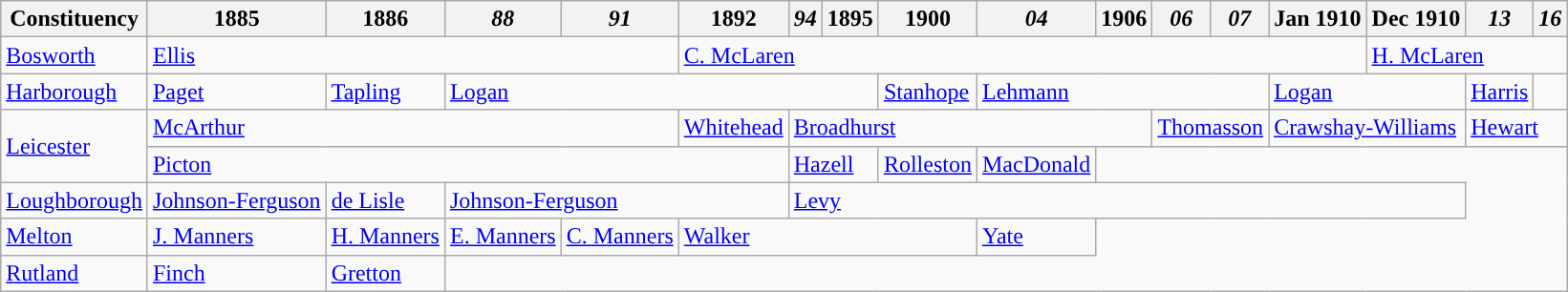<table class="wikitable">
<tr>
<th>Constituency</th>
<th>1885</th>
<th>1886</th>
<th><em>88</em></th>
<th><em>91</em></th>
<th>1892</th>
<th><em>94</em></th>
<th>1895</th>
<th>1900</th>
<th><em>04</em></th>
<th>1906</th>
<th><em>06</em></th>
<th><em>07</em></th>
<th>Jan 1910</th>
<th>Dec 1910</th>
<th><em>13</em></th>
<th><em>16</em></th>
</tr>
<tr>
<td><a href='#'>Bosworth</a></td>
<td colspan="4"><a href='#'>Ellis</a></td>
<td colspan="9"><a href='#'>C. McLaren</a></td>
<td colspan="3"><a href='#'>H. McLaren</a></td>
</tr>
<tr>
<td><a href='#'>Harborough</a></td>
<td><a href='#'>Paget</a></td>
<td><a href='#'>Tapling</a></td>
<td colspan="5"><a href='#'>Logan</a></td>
<td><a href='#'>Stanhope</a></td>
<td colspan="4"><a href='#'>Lehmann</a></td>
<td colspan="2"><a href='#'>Logan</a></td>
<td><a href='#'>Harris</a></td>
</tr>
<tr>
<td rowspan="2"><a href='#'>Leicester</a></td>
<td colspan="4"><a href='#'>McArthur</a></td>
<td><a href='#'>Whitehead</a></td>
<td colspan="5"><a href='#'>Broadhurst</a></td>
<td colspan="2"><a href='#'>Thomasson</a></td>
<td colspan="2"><a href='#'>Crawshay-Williams</a></td>
<td colspan="2"><a href='#'>Hewart</a></td>
</tr>
<tr>
<td colspan="5"><a href='#'>Picton</a></td>
<td colspan="2"><a href='#'>Hazell</a></td>
<td><a href='#'>Rolleston</a></td>
<td><a href='#'>MacDonald</a></td>
</tr>
<tr>
<td><a href='#'>Loughborough</a></td>
<td><a href='#'>Johnson-Ferguson</a></td>
<td><a href='#'>de Lisle</a></td>
<td colspan="3"><a href='#'>Johnson-Ferguson</a></td>
<td colspan="9"><a href='#'>Levy</a></td>
</tr>
<tr>
<td><a href='#'>Melton</a></td>
<td><a href='#'>J. Manners</a></td>
<td><a href='#'>H. Manners</a></td>
<td><a href='#'>E. Manners</a></td>
<td><a href='#'>C. Manners</a></td>
<td colspan="4"><a href='#'>Walker</a></td>
<td><a href='#'>Yate</a></td>
</tr>
<tr>
<td><a href='#'>Rutland</a></td>
<td><a href='#'>Finch</a></td>
<td><a href='#'>Gretton</a></td>
</tr>
</table>
